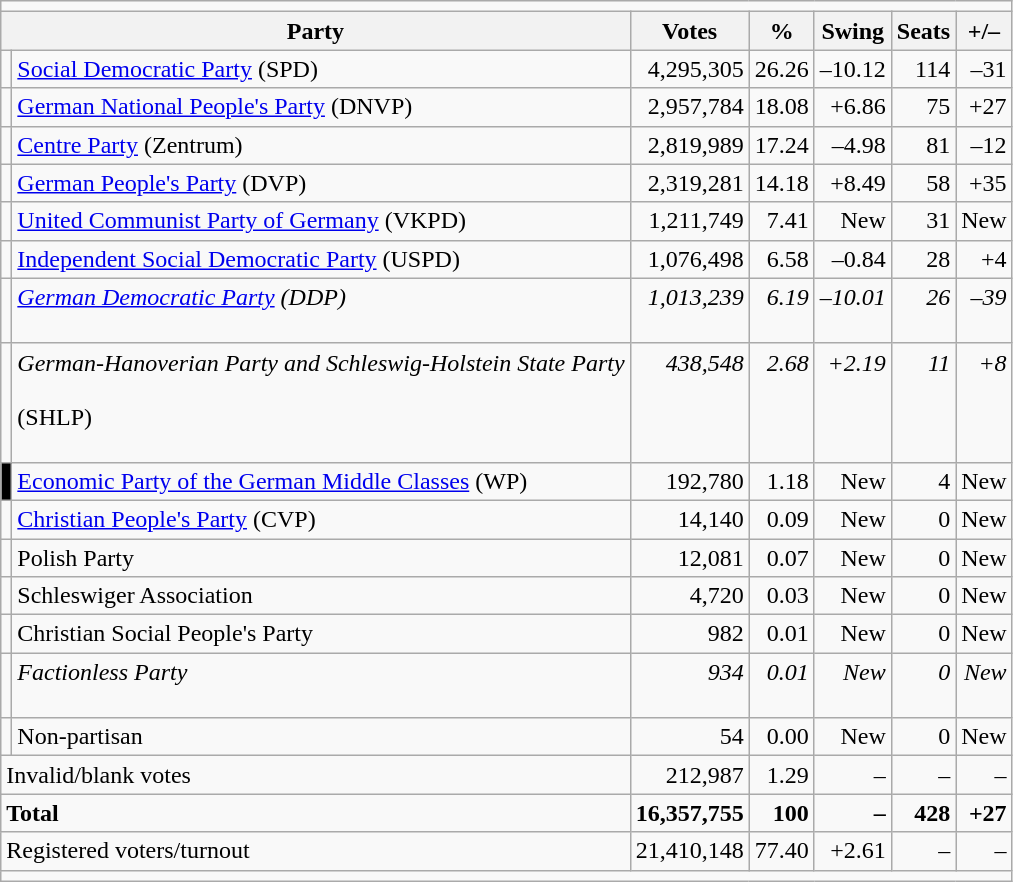<table class=wikitable style=text-align:right>
<tr>
<td colspan=7 align=center></td>
</tr>
<tr>
<th colspan=2>Party</th>
<th>Votes</th>
<th>%</th>
<th>Swing</th>
<th>Seats</th>
<th>+/–</th>
</tr>
<tr>
<td bgcolor=></td>
<td align=left><a href='#'>Social Democratic Party</a> (SPD)</td>
<td>4,295,305</td>
<td>26.26</td>
<td>–10.12</td>
<td>114</td>
<td>–31</td>
</tr>
<tr>
<td bgcolor=></td>
<td align=left><a href='#'>German National People's Party</a> (DNVP)</td>
<td>2,957,784</td>
<td>18.08</td>
<td>+6.86</td>
<td>75</td>
<td>+27</td>
</tr>
<tr>
<td bgcolor=></td>
<td align=left><a href='#'>Centre Party</a> (Zentrum)</td>
<td>2,819,989</td>
<td>17.24</td>
<td>–4.98</td>
<td>81</td>
<td>–12</td>
</tr>
<tr>
<td bgcolor=></td>
<td align=left><a href='#'>German People's Party</a> (DVP)</td>
<td>2,319,281</td>
<td>14.18</td>
<td>+8.49</td>
<td>58</td>
<td>+35</td>
</tr>
<tr>
<td bgcolor=></td>
<td align=left><a href='#'>United Communist Party of Germany</a> (VKPD)</td>
<td>1,211,749</td>
<td>7.41</td>
<td>New</td>
<td>31</td>
<td>New</td>
</tr>
<tr>
<td bgcolor=></td>
<td align=left><a href='#'>Independent Social Democratic Party</a> (USPD)</td>
<td>1,076,498</td>
<td>6.58</td>
<td>–0.84</td>
<td>28</td>
<td>+4</td>
</tr>
<tr>
<td bgcolor=></td>
<td align=left><em><a href='#'>German Democratic Party</a> (DDP)</em><br><br></td>
<td><em>1,013,239</em><br><br></td>
<td><em>6.19</em><br><br></td>
<td><em>–10.01</em><br><br></td>
<td><em>26</em><br><br></td>
<td><em>–39</em><br><br></td>
</tr>
<tr>
<td bgcolor=></td>
<td align=left><em>German-Hanoverian Party and Schleswig-Holstein State Party</em><br><br> (SHLP)<br><br></td>
<td><em>438,548</em><br><br><br><br></td>
<td><em>2.68</em><br><br><br><br></td>
<td><em>+2.19</em><br><br><br><br></td>
<td><em>11</em><br><br><br><br></td>
<td><em>+8</em><br><br><br><br></td>
</tr>
<tr>
<td bgcolor=#000000></td>
<td align=left><a href='#'>Economic Party of the German Middle Classes</a> (WP)</td>
<td>192,780</td>
<td>1.18</td>
<td>New</td>
<td>4</td>
<td>New</td>
</tr>
<tr>
<td></td>
<td align=left><a href='#'>Christian People's Party</a> (CVP)</td>
<td>14,140</td>
<td>0.09</td>
<td>New</td>
<td>0</td>
<td>New</td>
</tr>
<tr>
<td></td>
<td align=left>Polish Party</td>
<td>12,081</td>
<td>0.07</td>
<td>New</td>
<td>0</td>
<td>New</td>
</tr>
<tr>
<td></td>
<td align=left>Schleswiger Association</td>
<td>4,720</td>
<td>0.03</td>
<td>New</td>
<td>0</td>
<td>New</td>
</tr>
<tr>
<td></td>
<td align=left>Christian Social People's Party</td>
<td>982</td>
<td>0.01</td>
<td>New</td>
<td>0</td>
<td>New</td>
</tr>
<tr>
<td></td>
<td align=left><em>Factionless Party</em><br><br></td>
<td><em>934</em><br><br></td>
<td><em>0.01</em><br><br></td>
<td><em>New</em><br><br></td>
<td><em>0</em><br><br></td>
<td><em>New</em><br><br></td>
</tr>
<tr>
<td></td>
<td align=left>Non-partisan</td>
<td>54</td>
<td>0.00</td>
<td>New</td>
<td>0</td>
<td>New</td>
</tr>
<tr>
<td colspan=2 align=left>Invalid/blank votes</td>
<td>212,987</td>
<td>1.29</td>
<td>–</td>
<td>–</td>
<td>–</td>
</tr>
<tr>
<td colspan=2 align=left><strong>Total</strong></td>
<td><strong>16,357,755</strong></td>
<td><strong>100</strong></td>
<td><strong>–</strong></td>
<td><strong>428</strong></td>
<td><strong>+27</strong></td>
</tr>
<tr>
<td colspan=2 align=left>Registered voters/turnout</td>
<td>21,410,148</td>
<td>77.40</td>
<td>+2.61</td>
<td>–</td>
<td>–</td>
</tr>
<tr>
<td align=left colspan=7></td>
</tr>
</table>
